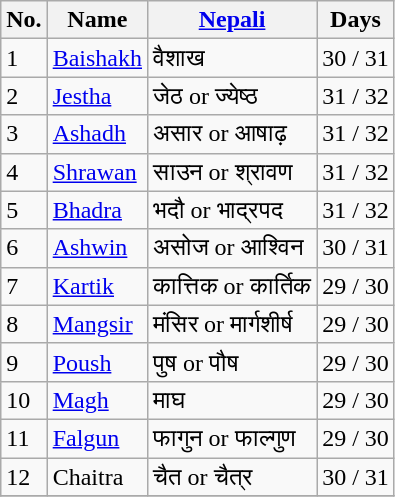<table class="wikitable">
<tr>
<th>No.</th>
<th>Name</th>
<th><a href='#'>Nepali</a></th>
<th>Days</th>
</tr>
<tr>
<td>1</td>
<td><a href='#'>Baishakh</a></td>
<td>वैशाख</td>
<td>30 / 31</td>
</tr>
<tr>
<td>2</td>
<td><a href='#'>Jestha</a></td>
<td>जेठ or ज्येष्ठ</td>
<td>31 / 32</td>
</tr>
<tr>
<td>3</td>
<td><a href='#'>Ashadh</a></td>
<td>असार or आषाढ़</td>
<td>31 / 32</td>
</tr>
<tr>
<td>4</td>
<td><a href='#'>Shrawan</a></td>
<td>साउन or श्रावण</td>
<td>31 / 32</td>
</tr>
<tr>
<td>5</td>
<td><a href='#'>Bhadra</a></td>
<td>भदौ or भाद्रपद</td>
<td>31 / 32</td>
</tr>
<tr>
<td>6</td>
<td><a href='#'>Ashwin</a></td>
<td>असोज or आश्विन</td>
<td>30 / 31</td>
</tr>
<tr>
<td>7</td>
<td><a href='#'>Kartik</a></td>
<td>कात्तिक or कार्तिक</td>
<td>29 / 30</td>
</tr>
<tr>
<td>8</td>
<td><a href='#'>Mangsir</a></td>
<td>मंसिर or मार्गशीर्ष</td>
<td>29 / 30</td>
</tr>
<tr>
<td>9</td>
<td><a href='#'>Poush</a></td>
<td>पुष or पौष</td>
<td>29 / 30</td>
</tr>
<tr>
<td>10</td>
<td><a href='#'>Magh</a></td>
<td>माघ</td>
<td>29 / 30</td>
</tr>
<tr>
<td>11</td>
<td><a href='#'>Falgun</a></td>
<td>फागुन or फाल्गुण</td>
<td>29 / 30</td>
</tr>
<tr>
<td>12</td>
<td>Chaitra</td>
<td>चैत or चैत्र</td>
<td>30 / 31</td>
</tr>
<tr>
</tr>
</table>
